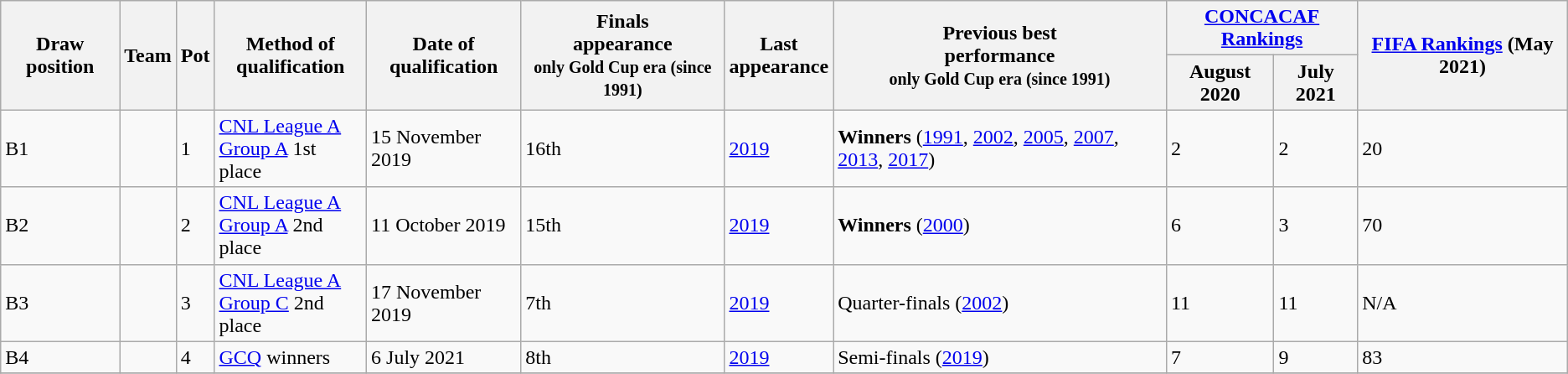<table class="wikitable sortable">
<tr>
<th rowspan=2>Draw position</th>
<th rowspan=2>Team</th>
<th rowspan=2>Pot</th>
<th rowspan=2>Method of<br>qualification</th>
<th rowspan=2>Date of<br>qualification</th>
<th rowspan=2>Finals<br>appearance<br><small>only Gold Cup era (since 1991)</small></th>
<th rowspan=2>Last<br>appearance</th>
<th rowspan=2>Previous best<br>performance<br><small>only Gold Cup era (since 1991)</small></th>
<th colspan=2><a href='#'>CONCACAF Rankings</a></th>
<th rowspan=2><a href='#'>FIFA Rankings</a> (May 2021)</th>
</tr>
<tr>
<th>August 2020</th>
<th>July 2021</th>
</tr>
<tr>
<td>B1</td>
<td></td>
<td>1</td>
<td><a href='#'>CNL League A<br>Group A</a> 1st place</td>
<td>15 November 2019</td>
<td data-sort-value="3">16th</td>
<td><a href='#'>2019</a></td>
<td data-sort-value="6.1"><strong>Winners</strong> (<a href='#'>1991</a>, <a href='#'>2002</a>, <a href='#'>2005</a>, <a href='#'>2007</a>, <a href='#'>2013</a>, <a href='#'>2017</a>)</td>
<td>2</td>
<td>2</td>
<td>20</td>
</tr>
<tr>
<td>B2</td>
<td></td>
<td>2</td>
<td><a href='#'>CNL League A<br>Group A</a> 2nd place</td>
<td>11 October 2019</td>
<td data-sort-value="3">15th</td>
<td><a href='#'>2019</a></td>
<td data-sort-value="6.1"><strong>Winners</strong> (<a href='#'>2000</a>)</td>
<td>6</td>
<td>3</td>
<td>70</td>
</tr>
<tr>
<td>B3</td>
<td></td>
<td>3</td>
<td><a href='#'>CNL League A<br>Group C</a> 2nd place</td>
<td>17 November 2019</td>
<td data-sort-value="3">7th</td>
<td><a href='#'>2019</a></td>
<td data-sort-value="6.1">Quarter-finals (<a href='#'>2002</a>)</td>
<td>11</td>
<td>11</td>
<td>N/A</td>
</tr>
<tr>
<td>B4</td>
<td></td>
<td>4</td>
<td><a href='#'>GCQ</a> winners</td>
<td>6 July 2021</td>
<td data-sort-value="3">8th</td>
<td><a href='#'>2019</a></td>
<td data-sort-value="6.1">Semi-finals (<a href='#'>2019</a>)</td>
<td>7</td>
<td>9</td>
<td>83</td>
</tr>
<tr>
</tr>
</table>
